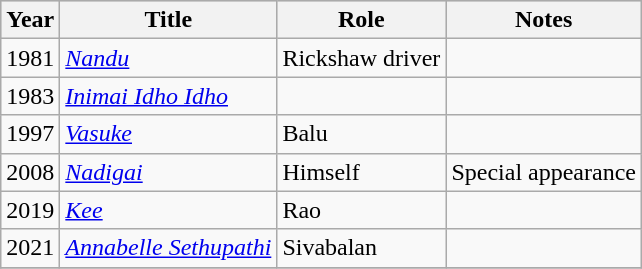<table class="wikitable plainrowheaders sortable">
<tr style="background:#ccc; align:center,">
<th scope="col">Year</th>
<th scope="col">Title</th>
<th scope="col">Role</th>
<th scope="col">Notes</th>
</tr>
<tr>
<td>1981</td>
<td><em><a href='#'>Nandu</a></em></td>
<td>Rickshaw driver</td>
<td></td>
</tr>
<tr>
<td>1983</td>
<td><em><a href='#'>Inimai Idho Idho</a></em></td>
<td></td>
<td></td>
</tr>
<tr>
<td>1997</td>
<td><em><a href='#'>Vasuke</a></em></td>
<td>Balu</td>
<td></td>
</tr>
<tr>
<td>2008</td>
<td><em><a href='#'>Nadigai</a></em></td>
<td>Himself</td>
<td>Special appearance</td>
</tr>
<tr>
<td>2019</td>
<td><em><a href='#'>Kee</a></em></td>
<td>Rao</td>
<td></td>
</tr>
<tr>
<td>2021</td>
<td><em><a href='#'>Annabelle Sethupathi</a></em></td>
<td>Sivabalan</td>
<td></td>
</tr>
<tr>
</tr>
</table>
